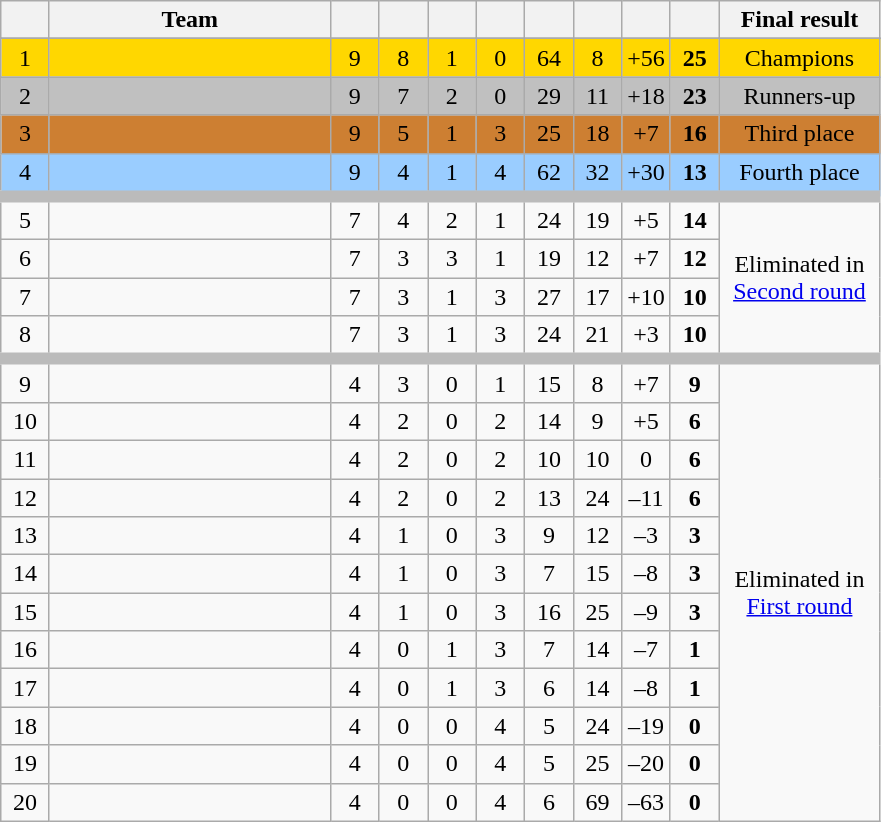<table class=wikitable style="text-align:center">
<tr>
<th width="25"></th>
<th width="180">Team</th>
<th width="25"></th>
<th width="25"></th>
<th width="25"></th>
<th width="25"></th>
<th width="25"></th>
<th width="25"></th>
<th width="25"></th>
<th width="25"></th>
<th width="100">Final result</th>
</tr>
<tr>
</tr>
<tr style="background: #FFD700;">
<td>1</td>
<td align=left></td>
<td>9</td>
<td>8</td>
<td>1</td>
<td>0</td>
<td>64</td>
<td>8</td>
<td>+56</td>
<td><strong>25</strong></td>
<td>Champions</td>
</tr>
<tr style="background: #C0C0C0;">
<td>2</td>
<td align=left></td>
<td>9</td>
<td>7</td>
<td>2</td>
<td>0</td>
<td>29</td>
<td>11</td>
<td>+18</td>
<td><strong>23</strong></td>
<td>Runners-up</td>
</tr>
<tr style="background: #CD7F32;">
<td>3</td>
<td align=left></td>
<td>9</td>
<td>5</td>
<td>1</td>
<td>3</td>
<td>25</td>
<td>18</td>
<td>+7</td>
<td><strong>16</strong></td>
<td>Third place</td>
</tr>
<tr bgcolor=#9acdff>
<td>4</td>
<td align=left></td>
<td>9</td>
<td>4</td>
<td>1</td>
<td>4</td>
<td>62</td>
<td>32</td>
<td>+30</td>
<td><strong>13</strong></td>
<td>Fourth place</td>
</tr>
<tr style="border-top:8px solid #BBBBBB;">
<td>5</td>
<td align=left></td>
<td>7</td>
<td>4</td>
<td>2</td>
<td>1</td>
<td>24</td>
<td>19</td>
<td>+5</td>
<td><strong>14</strong></td>
<td rowspan=4>Eliminated in <a href='#'>Second round</a></td>
</tr>
<tr>
<td>6</td>
<td align=left></td>
<td>7</td>
<td>3</td>
<td>3</td>
<td>1</td>
<td>19</td>
<td>12</td>
<td>+7</td>
<td><strong>12</strong></td>
</tr>
<tr>
<td>7</td>
<td align=left></td>
<td>7</td>
<td>3</td>
<td>1</td>
<td>3</td>
<td>27</td>
<td>17</td>
<td>+10</td>
<td><strong>10</strong></td>
</tr>
<tr>
<td>8</td>
<td align=left></td>
<td>7</td>
<td>3</td>
<td>1</td>
<td>3</td>
<td>24</td>
<td>21</td>
<td>+3</td>
<td><strong>10</strong></td>
</tr>
<tr style="border-top:8px solid #BBBBBB;">
<td>9</td>
<td align=left></td>
<td>4</td>
<td>3</td>
<td>0</td>
<td>1</td>
<td>15</td>
<td>8</td>
<td>+7</td>
<td><strong>9</strong></td>
<td rowspan=12>Eliminated in <a href='#'>First round</a></td>
</tr>
<tr>
<td>10</td>
<td align=left></td>
<td>4</td>
<td>2</td>
<td>0</td>
<td>2</td>
<td>14</td>
<td>9</td>
<td>+5</td>
<td><strong>6</strong></td>
</tr>
<tr>
<td>11</td>
<td align=left></td>
<td>4</td>
<td>2</td>
<td>0</td>
<td>2</td>
<td>10</td>
<td>10</td>
<td>0</td>
<td><strong>6</strong></td>
</tr>
<tr>
<td>12</td>
<td align=left></td>
<td>4</td>
<td>2</td>
<td>0</td>
<td>2</td>
<td>13</td>
<td>24</td>
<td>–11</td>
<td><strong>6</strong></td>
</tr>
<tr>
<td>13</td>
<td align=left></td>
<td>4</td>
<td>1</td>
<td>0</td>
<td>3</td>
<td>9</td>
<td>12</td>
<td>–3</td>
<td><strong>3</strong></td>
</tr>
<tr>
<td>14</td>
<td align=left></td>
<td>4</td>
<td>1</td>
<td>0</td>
<td>3</td>
<td>7</td>
<td>15</td>
<td>–8</td>
<td><strong>3</strong></td>
</tr>
<tr>
<td>15</td>
<td align=left></td>
<td>4</td>
<td>1</td>
<td>0</td>
<td>3</td>
<td>16</td>
<td>25</td>
<td>–9</td>
<td><strong>3</strong></td>
</tr>
<tr>
<td>16</td>
<td align=left></td>
<td>4</td>
<td>0</td>
<td>1</td>
<td>3</td>
<td>7</td>
<td>14</td>
<td>–7</td>
<td><strong>1</strong></td>
</tr>
<tr>
<td>17</td>
<td align=left></td>
<td>4</td>
<td>0</td>
<td>1</td>
<td>3</td>
<td>6</td>
<td>14</td>
<td>–8</td>
<td><strong>1</strong></td>
</tr>
<tr>
<td>18</td>
<td align=left></td>
<td>4</td>
<td>0</td>
<td>0</td>
<td>4</td>
<td>5</td>
<td>24</td>
<td>–19</td>
<td><strong>0</strong></td>
</tr>
<tr>
<td>19</td>
<td align=left></td>
<td>4</td>
<td>0</td>
<td>0</td>
<td>4</td>
<td>5</td>
<td>25</td>
<td>–20</td>
<td><strong>0</strong></td>
</tr>
<tr>
<td>20</td>
<td align=left></td>
<td>4</td>
<td>0</td>
<td>0</td>
<td>4</td>
<td>6</td>
<td>69</td>
<td>–63</td>
<td><strong>0</strong></td>
</tr>
</table>
